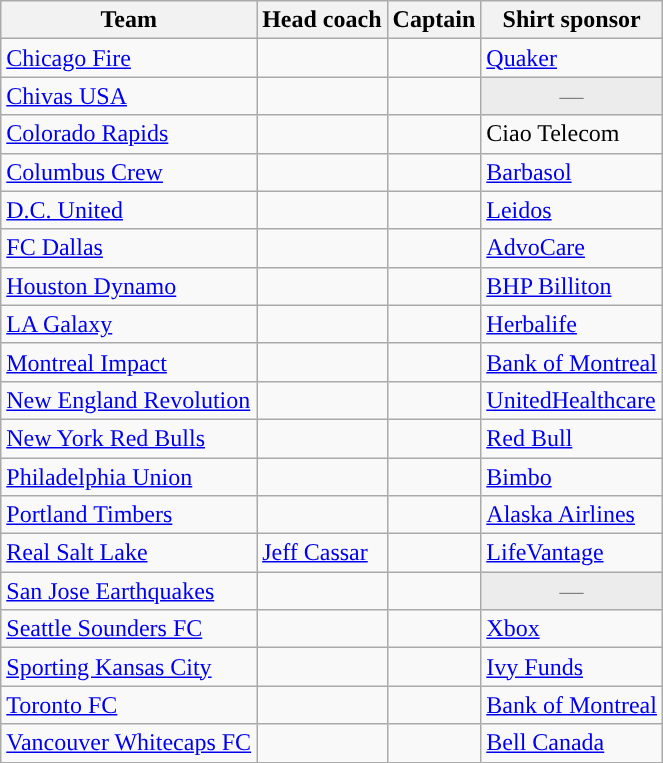<table class="wikitable sortable" style="text-align: left;">
<tr>
<th>Team</th>
<th>Head coach</th>
<th>Captain</th>
<th>Shirt sponsor</th>
</tr>
<tr>
<td><a href='#'>Chicago Fire</a></td>
<td> </td>
<td> </td>
<td><a href='#'>Quaker</a></td>
</tr>
<tr>
<td><a href='#'>Chivas USA</a></td>
<td> </td>
<td> </td>
<td align="center" style="background:#ececec; color:gray">—</td>
</tr>
<tr>
<td><a href='#'>Colorado Rapids</a></td>
<td> </td>
<td> </td>
<td>Ciao Telecom</td>
</tr>
<tr>
<td><a href='#'>Columbus Crew</a></td>
<td> </td>
<td> </td>
<td><a href='#'>Barbasol</a></td>
</tr>
<tr>
<td><a href='#'>D.C. United</a></td>
<td> </td>
<td> </td>
<td><a href='#'>Leidos</a></td>
</tr>
<tr>
<td><a href='#'>FC Dallas</a></td>
<td> </td>
<td> </td>
<td><a href='#'>AdvoCare</a></td>
</tr>
<tr>
<td><a href='#'>Houston Dynamo</a></td>
<td> </td>
<td> </td>
<td><a href='#'>BHP Billiton</a></td>
</tr>
<tr>
<td><a href='#'>LA Galaxy</a></td>
<td> </td>
<td> </td>
<td><a href='#'>Herbalife</a></td>
</tr>
<tr>
<td><a href='#'>Montreal Impact</a></td>
<td> </td>
<td> </td>
<td><a href='#'>Bank of Montreal</a></td>
</tr>
<tr>
<td><a href='#'>New England Revolution</a></td>
<td> </td>
<td> </td>
<td><a href='#'>UnitedHealthcare</a></td>
</tr>
<tr>
<td><a href='#'>New York Red Bulls</a></td>
<td> </td>
<td> </td>
<td><a href='#'>Red Bull</a></td>
</tr>
<tr>
<td><a href='#'>Philadelphia Union</a></td>
<td> </td>
<td> </td>
<td><a href='#'>Bimbo</a></td>
</tr>
<tr>
<td><a href='#'>Portland Timbers</a></td>
<td> </td>
<td> </td>
<td><a href='#'>Alaska Airlines</a></td>
</tr>
<tr>
<td><a href='#'>Real Salt Lake</a></td>
<td> <a href='#'>Jeff Cassar</a></td>
<td> </td>
<td><a href='#'>LifeVantage</a></td>
</tr>
<tr>
<td><a href='#'>San Jose Earthquakes</a></td>
<td> </td>
<td> </td>
<td align="center" style="background:#ececec; color:gray">—</td>
</tr>
<tr>
<td><a href='#'>Seattle Sounders FC</a></td>
<td> </td>
<td> </td>
<td><a href='#'>Xbox</a></td>
</tr>
<tr>
<td><a href='#'>Sporting Kansas City</a></td>
<td> </td>
<td> </td>
<td><a href='#'>Ivy Funds</a></td>
</tr>
<tr>
<td><a href='#'>Toronto FC</a></td>
<td> </td>
<td> </td>
<td><a href='#'>Bank of Montreal</a></td>
</tr>
<tr>
<td><a href='#'>Vancouver Whitecaps FC</a></td>
<td> </td>
<td> </td>
<td><a href='#'>Bell Canada</a></td>
</tr>
</table>
